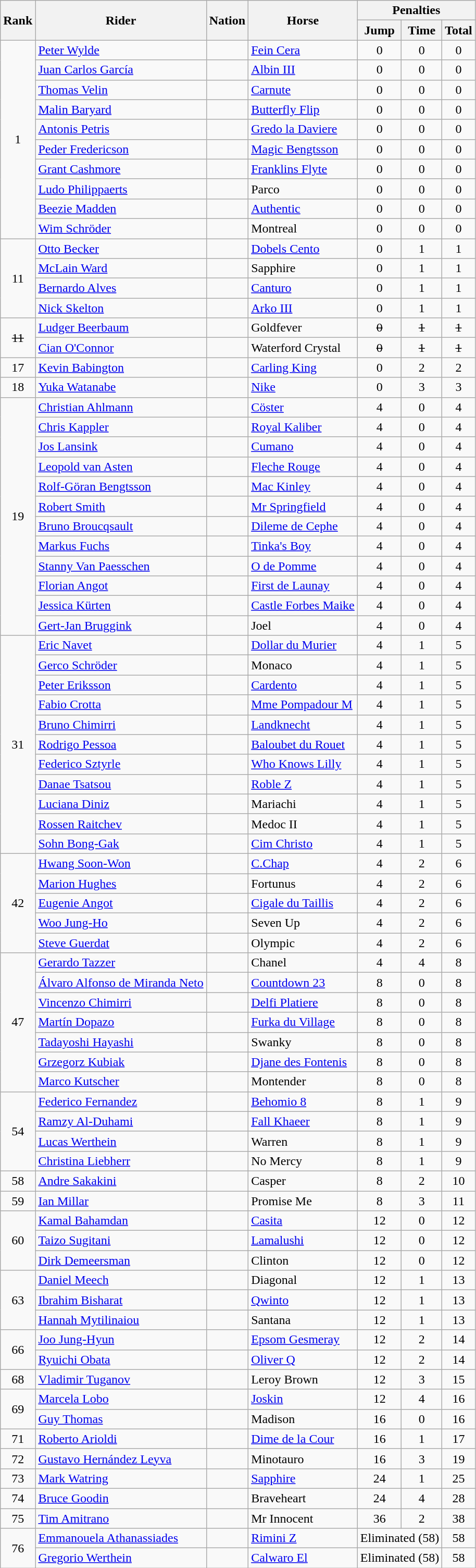<table class="wikitable sortable" style="text-align:center">
<tr>
<th rowspan=2>Rank</th>
<th rowspan=2>Rider</th>
<th rowspan=2>Nation</th>
<th rowspan=2>Horse</th>
<th colspan=3>Penalties</th>
</tr>
<tr>
<th>Jump</th>
<th>Time</th>
<th>Total</th>
</tr>
<tr>
<td rowspan="10">1</td>
<td align=left><a href='#'>Peter Wylde</a></td>
<td align=left></td>
<td align=left><a href='#'>Fein Cera</a></td>
<td>0</td>
<td>0</td>
<td>0</td>
</tr>
<tr>
<td align=left><a href='#'>Juan Carlos García</a></td>
<td align=left></td>
<td align=left><a href='#'>Albin III</a></td>
<td>0</td>
<td>0</td>
<td>0</td>
</tr>
<tr>
<td align=left><a href='#'>Thomas Velin</a></td>
<td align=left></td>
<td align=left><a href='#'>Carnute</a></td>
<td>0</td>
<td>0</td>
<td>0</td>
</tr>
<tr>
<td align=left><a href='#'>Malin Baryard</a></td>
<td align=left></td>
<td align=left><a href='#'>Butterfly Flip</a></td>
<td>0</td>
<td>0</td>
<td>0</td>
</tr>
<tr>
<td align=left><a href='#'>Antonis Petris</a></td>
<td align=left></td>
<td align=left><a href='#'>Gredo la Daviere</a></td>
<td>0</td>
<td>0</td>
<td>0</td>
</tr>
<tr>
<td align=left><a href='#'>Peder Fredericson</a></td>
<td align=left></td>
<td align=left><a href='#'>Magic Bengtsson</a></td>
<td>0</td>
<td>0</td>
<td>0</td>
</tr>
<tr>
<td align=left><a href='#'>Grant Cashmore</a></td>
<td align=left></td>
<td align=left><a href='#'>Franklins Flyte</a></td>
<td>0</td>
<td>0</td>
<td>0</td>
</tr>
<tr>
<td align=left><a href='#'>Ludo Philippaerts</a></td>
<td align=left></td>
<td align=left>Parco</td>
<td>0</td>
<td>0</td>
<td>0</td>
</tr>
<tr>
<td align=left><a href='#'>Beezie Madden</a></td>
<td align=left></td>
<td align=left><a href='#'>Authentic</a></td>
<td>0</td>
<td>0</td>
<td>0</td>
</tr>
<tr>
<td align=left><a href='#'>Wim Schröder</a></td>
<td align=left></td>
<td align=left>Montreal</td>
<td>0</td>
<td>0</td>
<td>0</td>
</tr>
<tr>
<td rowspan=4>11</td>
<td align=left><a href='#'>Otto Becker</a></td>
<td align=left></td>
<td align=left><a href='#'>Dobels Cento</a></td>
<td>0</td>
<td>1</td>
<td>1</td>
</tr>
<tr>
<td align=left><a href='#'>McLain Ward</a></td>
<td align=left></td>
<td align=left>Sapphire</td>
<td>0</td>
<td>1</td>
<td>1</td>
</tr>
<tr>
<td align=left><a href='#'>Bernardo Alves</a></td>
<td align=left></td>
<td align=left><a href='#'>Canturo</a></td>
<td>0</td>
<td>1</td>
<td>1</td>
</tr>
<tr>
<td align=left><a href='#'>Nick Skelton</a></td>
<td align=left></td>
<td align=left><a href='#'>Arko III</a></td>
<td>0</td>
<td>1</td>
<td>1</td>
</tr>
<tr>
<td rowspan=2><s>11</s></td>
<td align=left><a href='#'>Ludger Beerbaum</a></td>
<td align=left></td>
<td align=left>Goldfever</td>
<td><s>0</s></td>
<td><s>1</s></td>
<td><s>1</s></td>
</tr>
<tr>
<td align=left><a href='#'>Cian O'Connor</a></td>
<td align=left></td>
<td align=left>Waterford Crystal</td>
<td><s>0</s></td>
<td><s>1</s></td>
<td><s>1</s></td>
</tr>
<tr>
<td>17</td>
<td align=left><a href='#'>Kevin Babington</a></td>
<td align=left></td>
<td align=left><a href='#'>Carling King</a></td>
<td>0</td>
<td>2</td>
<td>2</td>
</tr>
<tr>
<td>18</td>
<td align=left><a href='#'>Yuka Watanabe</a></td>
<td align=left></td>
<td align=left><a href='#'>Nike</a></td>
<td>0</td>
<td>3</td>
<td>3</td>
</tr>
<tr>
<td rowspan="12">19</td>
<td align=left><a href='#'>Christian Ahlmann</a></td>
<td align=left></td>
<td align=left><a href='#'>Cöster</a></td>
<td>4</td>
<td>0</td>
<td>4</td>
</tr>
<tr>
<td align=left><a href='#'>Chris Kappler</a></td>
<td align=left></td>
<td align=left><a href='#'>Royal Kaliber</a></td>
<td>4</td>
<td>0</td>
<td>4</td>
</tr>
<tr>
<td align=left><a href='#'>Jos Lansink</a></td>
<td align=left></td>
<td align=left><a href='#'>Cumano</a></td>
<td>4</td>
<td>0</td>
<td>4</td>
</tr>
<tr>
<td align=left><a href='#'>Leopold van Asten</a></td>
<td align=left></td>
<td align=left><a href='#'>Fleche Rouge</a></td>
<td>4</td>
<td>0</td>
<td>4</td>
</tr>
<tr>
<td align=left><a href='#'>Rolf-Göran Bengtsson</a></td>
<td align=left></td>
<td align=left><a href='#'>Mac Kinley</a></td>
<td>4</td>
<td>0</td>
<td>4</td>
</tr>
<tr>
<td align=left><a href='#'>Robert Smith</a></td>
<td align=left></td>
<td align=left><a href='#'>Mr Springfield</a></td>
<td>4</td>
<td>0</td>
<td>4</td>
</tr>
<tr>
<td align=left><a href='#'>Bruno Broucqsault</a></td>
<td align=left></td>
<td align=left><a href='#'>Dileme de Cephe</a></td>
<td>4</td>
<td>0</td>
<td>4</td>
</tr>
<tr>
<td align=left><a href='#'>Markus Fuchs</a></td>
<td align=left></td>
<td align=left><a href='#'>Tinka's Boy</a></td>
<td>4</td>
<td>0</td>
<td>4</td>
</tr>
<tr>
<td align=left><a href='#'>Stanny Van Paesschen</a></td>
<td align=left></td>
<td align=left><a href='#'>O de Pomme</a></td>
<td>4</td>
<td>0</td>
<td>4</td>
</tr>
<tr>
<td align=left><a href='#'>Florian Angot</a></td>
<td align=left></td>
<td align=left><a href='#'>First de Launay</a></td>
<td>4</td>
<td>0</td>
<td>4</td>
</tr>
<tr>
<td align=left><a href='#'>Jessica Kürten</a></td>
<td align=left></td>
<td align=left><a href='#'>Castle Forbes Maike</a></td>
<td>4</td>
<td>0</td>
<td>4</td>
</tr>
<tr>
<td align=left><a href='#'>Gert-Jan Bruggink</a></td>
<td align=left></td>
<td align=left>Joel</td>
<td>4</td>
<td>0</td>
<td>4</td>
</tr>
<tr>
<td rowspan="11">31</td>
<td align=left><a href='#'>Eric Navet</a></td>
<td align=left></td>
<td align=left><a href='#'>Dollar du Murier</a></td>
<td>4</td>
<td>1</td>
<td>5</td>
</tr>
<tr>
<td align=left><a href='#'>Gerco Schröder</a></td>
<td align=left></td>
<td align=left>Monaco</td>
<td>4</td>
<td>1</td>
<td>5</td>
</tr>
<tr>
<td align=left><a href='#'>Peter Eriksson</a></td>
<td align=left></td>
<td align=left><a href='#'>Cardento</a></td>
<td>4</td>
<td>1</td>
<td>5</td>
</tr>
<tr>
<td align=left><a href='#'>Fabio Crotta</a></td>
<td align=left></td>
<td align=left><a href='#'>Mme Pompadour M</a></td>
<td>4</td>
<td>1</td>
<td>5</td>
</tr>
<tr>
<td align=left><a href='#'>Bruno Chimirri</a></td>
<td align=left></td>
<td align=left><a href='#'>Landknecht</a></td>
<td>4</td>
<td>1</td>
<td>5</td>
</tr>
<tr>
<td align=left><a href='#'>Rodrigo Pessoa</a></td>
<td align=left></td>
<td align=left><a href='#'>Baloubet du Rouet</a></td>
<td>4</td>
<td>1</td>
<td>5</td>
</tr>
<tr>
<td align=left><a href='#'>Federico Sztyrle</a></td>
<td align=left></td>
<td align=left><a href='#'>Who Knows Lilly</a></td>
<td>4</td>
<td>1</td>
<td>5</td>
</tr>
<tr>
<td align=left><a href='#'>Danae Tsatsou</a></td>
<td align=left></td>
<td align=left><a href='#'>Roble Z</a></td>
<td>4</td>
<td>1</td>
<td>5</td>
</tr>
<tr>
<td align=left><a href='#'>Luciana Diniz</a></td>
<td align=left></td>
<td align=left>Mariachi</td>
<td>4</td>
<td>1</td>
<td>5</td>
</tr>
<tr>
<td align=left><a href='#'>Rossen Raitchev</a></td>
<td align=left></td>
<td align=left>Medoc II</td>
<td>4</td>
<td>1</td>
<td>5</td>
</tr>
<tr>
<td align=left><a href='#'>Sohn Bong-Gak</a></td>
<td align=left></td>
<td align=left><a href='#'>Cim Christo</a></td>
<td>4</td>
<td>1</td>
<td>5</td>
</tr>
<tr>
<td rowspan="5">42</td>
<td align=left><a href='#'>Hwang Soon-Won</a></td>
<td align=left></td>
<td align=left><a href='#'>C.Chap</a></td>
<td>4</td>
<td>2</td>
<td>6</td>
</tr>
<tr>
<td align=left><a href='#'>Marion Hughes</a></td>
<td align=left></td>
<td align=left>Fortunus</td>
<td>4</td>
<td>2</td>
<td>6</td>
</tr>
<tr>
<td align=left><a href='#'>Eugenie Angot</a></td>
<td align=left></td>
<td align=left><a href='#'>Cigale du Taillis</a></td>
<td>4</td>
<td>2</td>
<td>6</td>
</tr>
<tr>
<td align=left><a href='#'>Woo Jung-Ho</a></td>
<td align=left></td>
<td align=left>Seven Up</td>
<td>4</td>
<td>2</td>
<td>6</td>
</tr>
<tr>
<td align=left><a href='#'>Steve Guerdat</a></td>
<td align=left></td>
<td align=left>Olympic</td>
<td>4</td>
<td>2</td>
<td>6</td>
</tr>
<tr>
<td rowspan="7">47</td>
<td align=left><a href='#'>Gerardo Tazzer</a></td>
<td align=left></td>
<td align=left>Chanel</td>
<td>4</td>
<td>4</td>
<td>8</td>
</tr>
<tr>
<td align=left><a href='#'>Álvaro Alfonso de Miranda Neto</a></td>
<td align=left></td>
<td align=left><a href='#'>Countdown 23</a></td>
<td>8</td>
<td>0</td>
<td>8</td>
</tr>
<tr>
<td align=left><a href='#'>Vincenzo Chimirri</a></td>
<td align=left></td>
<td align=left><a href='#'>Delfi Platiere</a></td>
<td>8</td>
<td>0</td>
<td>8</td>
</tr>
<tr>
<td align=left><a href='#'>Martín Dopazo</a></td>
<td align=left></td>
<td align=left><a href='#'>Furka du Village</a></td>
<td>8</td>
<td>0</td>
<td>8</td>
</tr>
<tr>
<td align=left><a href='#'>Tadayoshi Hayashi</a></td>
<td align=left></td>
<td align=left>Swanky</td>
<td>8</td>
<td>0</td>
<td>8</td>
</tr>
<tr>
<td align=left><a href='#'>Grzegorz Kubiak</a></td>
<td align=left></td>
<td align=left><a href='#'>Djane des Fontenis</a></td>
<td>8</td>
<td>0</td>
<td>8</td>
</tr>
<tr>
<td align=left><a href='#'>Marco Kutscher</a></td>
<td align=left></td>
<td align=left>Montender</td>
<td>8</td>
<td>0</td>
<td>8</td>
</tr>
<tr>
<td rowspan="4">54</td>
<td align=left><a href='#'>Federico Fernandez</a></td>
<td align=left></td>
<td align=left><a href='#'>Behomio 8</a></td>
<td>8</td>
<td>1</td>
<td>9</td>
</tr>
<tr>
<td align=left><a href='#'>Ramzy Al-Duhami</a></td>
<td align=left></td>
<td align=left><a href='#'>Fall Khaeer</a></td>
<td>8</td>
<td>1</td>
<td>9</td>
</tr>
<tr>
<td align=left><a href='#'>Lucas Werthein</a></td>
<td align=left></td>
<td align=left>Warren</td>
<td>8</td>
<td>1</td>
<td>9</td>
</tr>
<tr>
<td align=left><a href='#'>Christina Liebherr</a></td>
<td align=left></td>
<td align=left>No Mercy</td>
<td>8</td>
<td>1</td>
<td>9</td>
</tr>
<tr>
<td>58</td>
<td align=left><a href='#'>Andre Sakakini</a></td>
<td align=left></td>
<td align=left>Casper</td>
<td>8</td>
<td>2</td>
<td>10</td>
</tr>
<tr>
<td>59</td>
<td align=left><a href='#'>Ian Millar</a></td>
<td align=left></td>
<td align=left>Promise Me</td>
<td>8</td>
<td>3</td>
<td>11</td>
</tr>
<tr>
<td rowspan="3">60</td>
<td align=left><a href='#'>Kamal Bahamdan</a></td>
<td align=left></td>
<td align=left><a href='#'>Casita</a></td>
<td>12</td>
<td>0</td>
<td>12</td>
</tr>
<tr>
<td align=left><a href='#'>Taizo Sugitani</a></td>
<td align=left></td>
<td align=left><a href='#'>Lamalushi</a></td>
<td>12</td>
<td>0</td>
<td>12</td>
</tr>
<tr>
<td align=left><a href='#'>Dirk Demeersman</a></td>
<td align=left></td>
<td align=left>Clinton</td>
<td>12</td>
<td>0</td>
<td>12</td>
</tr>
<tr>
<td rowspan="3">63</td>
<td align=left><a href='#'>Daniel Meech</a></td>
<td align=left></td>
<td align=left>Diagonal</td>
<td>12</td>
<td>1</td>
<td>13</td>
</tr>
<tr>
<td align=left><a href='#'>Ibrahim Bisharat</a></td>
<td align=left></td>
<td align=left><a href='#'>Qwinto</a></td>
<td>12</td>
<td>1</td>
<td>13</td>
</tr>
<tr>
<td align=left><a href='#'>Hannah Mytilinaiou</a></td>
<td align=left></td>
<td align=left>Santana</td>
<td>12</td>
<td>1</td>
<td>13</td>
</tr>
<tr>
<td rowspan="2">66</td>
<td align=left><a href='#'>Joo Jung-Hyun</a></td>
<td align=left></td>
<td align=left><a href='#'>Epsom Gesmeray</a></td>
<td>12</td>
<td>2</td>
<td>14</td>
</tr>
<tr>
<td align=left><a href='#'>Ryuichi Obata</a></td>
<td align=left></td>
<td align=left><a href='#'>Oliver Q</a></td>
<td>12</td>
<td>2</td>
<td>14</td>
</tr>
<tr>
<td>68</td>
<td align=left><a href='#'>Vladimir Tuganov</a></td>
<td align=left></td>
<td align=left>Leroy Brown</td>
<td>12</td>
<td>3</td>
<td>15</td>
</tr>
<tr>
<td rowspan="2">69</td>
<td align=left><a href='#'>Marcela Lobo</a></td>
<td align=left></td>
<td align=left><a href='#'>Joskin</a></td>
<td>12</td>
<td>4</td>
<td>16</td>
</tr>
<tr>
<td align=left><a href='#'>Guy Thomas</a></td>
<td align=left></td>
<td align=left>Madison</td>
<td>16</td>
<td>0</td>
<td>16</td>
</tr>
<tr>
<td>71</td>
<td align=left><a href='#'>Roberto Arioldi</a></td>
<td align=left></td>
<td align=left><a href='#'>Dime de la Cour</a></td>
<td>16</td>
<td>1</td>
<td>17</td>
</tr>
<tr>
<td>72</td>
<td align=left><a href='#'>Gustavo Hernández Leyva</a></td>
<td align=left></td>
<td align=left>Minotauro</td>
<td>16</td>
<td>3</td>
<td>19</td>
</tr>
<tr>
<td>73</td>
<td align=left><a href='#'>Mark Watring</a></td>
<td align=left></td>
<td align=left><a href='#'>Sapphire</a></td>
<td>24</td>
<td>1</td>
<td>25</td>
</tr>
<tr>
<td>74</td>
<td align=left><a href='#'>Bruce Goodin</a></td>
<td align=left></td>
<td align=left>Braveheart</td>
<td>24</td>
<td>4</td>
<td>28</td>
</tr>
<tr>
<td>75</td>
<td align=left><a href='#'>Tim Amitrano</a></td>
<td align=left></td>
<td align=left>Mr Innocent</td>
<td>36</td>
<td>2</td>
<td>38</td>
</tr>
<tr>
<td rowspan="2">76</td>
<td align=left><a href='#'>Emmanouela Athanassiades</a></td>
<td align=left></td>
<td align=left><a href='#'>Rimini Z</a></td>
<td colspan=2>Eliminated (58)</td>
<td>58</td>
</tr>
<tr>
<td align=left><a href='#'>Gregorio Werthein</a></td>
<td align=left></td>
<td align=left><a href='#'>Calwaro El</a></td>
<td colspan=2>Eliminated (58)</td>
<td>58</td>
</tr>
</table>
